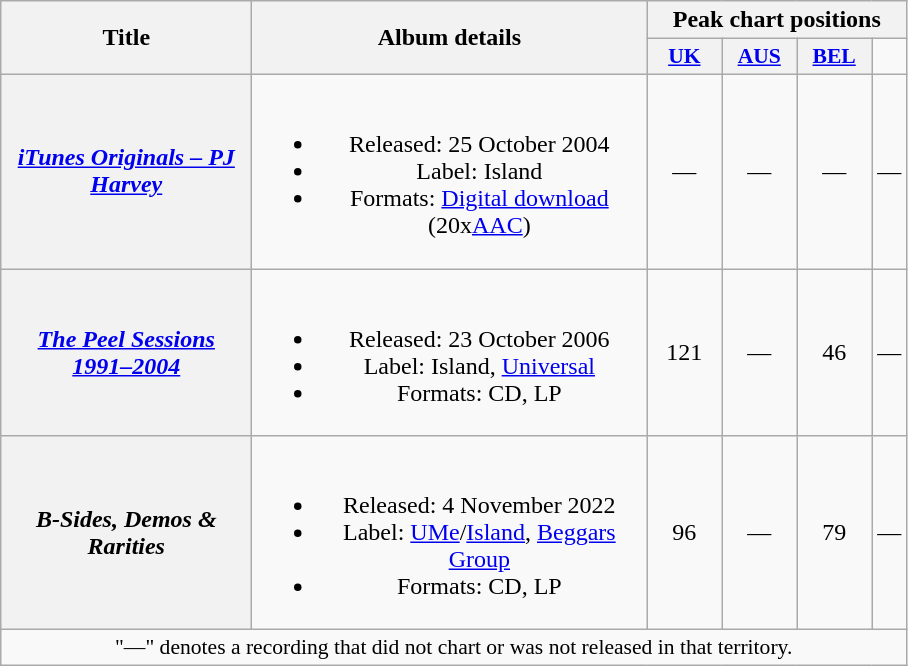<table class="wikitable plainrowheaders" style="text-align:center;" border="1">
<tr>
<th scope="col" rowspan="2" style="width:10em;">Title</th>
<th scope="col" rowspan="2" style="width:16em;">Album details</th>
<th scope="col" colspan="4">Peak chart positions</th>
</tr>
<tr>
<th scope="col" style="width:3em;font-size:90%;"><a href='#'>UK</a><br></th>
<th scope="col" style="width:3em;font-size:90%;"><a href='#'>AUS</a><br></th>
<th scope="col" style="width:3em;font-size:90%;"><a href='#'>BEL</a><br></th>
</tr>
<tr>
<th scope="row"><em><a href='#'>iTunes Originals – PJ Harvey</a></em></th>
<td><br><ul><li>Released: 25 October 2004</li><li>Label: Island</li><li>Formats: <a href='#'>Digital download</a> (20x<a href='#'>AAC</a>)</li></ul></td>
<td>—</td>
<td>—</td>
<td>—</td>
<td>—</td>
</tr>
<tr>
<th scope="row"><em><a href='#'>The Peel Sessions 1991–2004</a></em></th>
<td><br><ul><li>Released: 23 October 2006</li><li>Label: Island, <a href='#'>Universal</a></li><li>Formats: CD, LP</li></ul></td>
<td>121</td>
<td>—</td>
<td>46</td>
<td>—</td>
</tr>
<tr>
<th scope="row"><em>B-Sides, Demos & Rarities</em></th>
<td><br><ul><li>Released: 4 November 2022</li><li>Label: <a href='#'>UMe</a>/<a href='#'>Island</a>, <a href='#'>Beggars Group</a></li><li>Formats: CD, LP</li></ul></td>
<td>96</td>
<td>—</td>
<td>79</td>
<td>—</td>
</tr>
<tr>
<td colspan="6" style="font-size:90%">"—" denotes a recording that did not chart or was not released in that territory.</td>
</tr>
</table>
